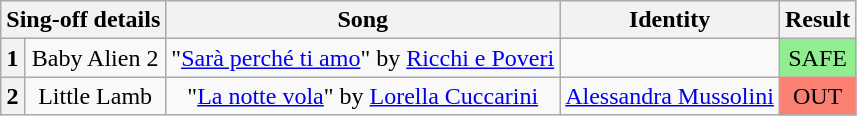<table class="wikitable plainrowheaders" style="text-align: center;">
<tr>
<th colspan="2">Sing-off details</th>
<th>Song</th>
<th>Identity</th>
<th>Result</th>
</tr>
<tr>
<th>1</th>
<td>Baby Alien 2</td>
<td>"<a href='#'>Sarà perché ti amo</a>" by <a href='#'>Ricchi e Poveri</a></td>
<td></td>
<td bgcolor=lightgreen>SAFE</td>
</tr>
<tr>
<th>2</th>
<td>Little Lamb</td>
<td>"<a href='#'>La notte vola</a>" by <a href='#'>Lorella Cuccarini</a></td>
<td><a href='#'>Alessandra Mussolini</a></td>
<td bgcolor=salmon>OUT</td>
</tr>
</table>
